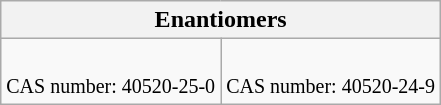<table class="wikitable" style="text-align:center">
<tr>
<th colspan="2">Enantiomers</th>
</tr>
<tr>
<td><br><small> CAS number: 40520-25-0</small></td>
<td><br><small> CAS number: 40520-24-9</small></td>
</tr>
</table>
